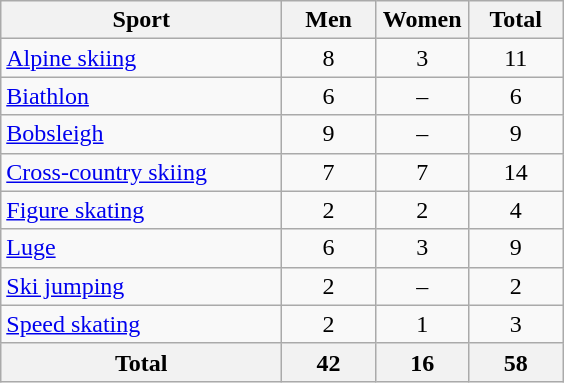<table class="wikitable sortable" style="text-align:center;">
<tr>
<th width=180>Sport</th>
<th width=55>Men</th>
<th width=55>Women</th>
<th width=55>Total</th>
</tr>
<tr>
<td align=left><a href='#'>Alpine skiing</a></td>
<td>8</td>
<td>3</td>
<td>11</td>
</tr>
<tr>
<td align=left><a href='#'>Biathlon</a></td>
<td>6</td>
<td>–</td>
<td>6</td>
</tr>
<tr>
<td align=left><a href='#'>Bobsleigh</a></td>
<td>9</td>
<td>–</td>
<td>9</td>
</tr>
<tr>
<td align=left><a href='#'>Cross-country skiing</a></td>
<td>7</td>
<td>7</td>
<td>14</td>
</tr>
<tr>
<td align=left><a href='#'>Figure skating</a></td>
<td>2</td>
<td>2</td>
<td>4</td>
</tr>
<tr>
<td align=left><a href='#'>Luge</a></td>
<td>6</td>
<td>3</td>
<td>9</td>
</tr>
<tr>
<td align=left><a href='#'>Ski jumping</a></td>
<td>2</td>
<td>–</td>
<td>2</td>
</tr>
<tr>
<td align=left><a href='#'>Speed skating</a></td>
<td>2</td>
<td>1</td>
<td>3</td>
</tr>
<tr>
<th>Total</th>
<th>42</th>
<th>16</th>
<th>58</th>
</tr>
</table>
